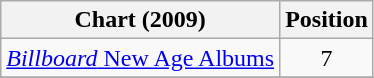<table class="wikitable sortable">
<tr>
<th>Chart (2009)</th>
<th>Position</th>
</tr>
<tr>
<td><a href='#'><em>Billboard</em> New Age Albums</a></td>
<td style="text-align:center;">7</td>
</tr>
<tr>
</tr>
</table>
